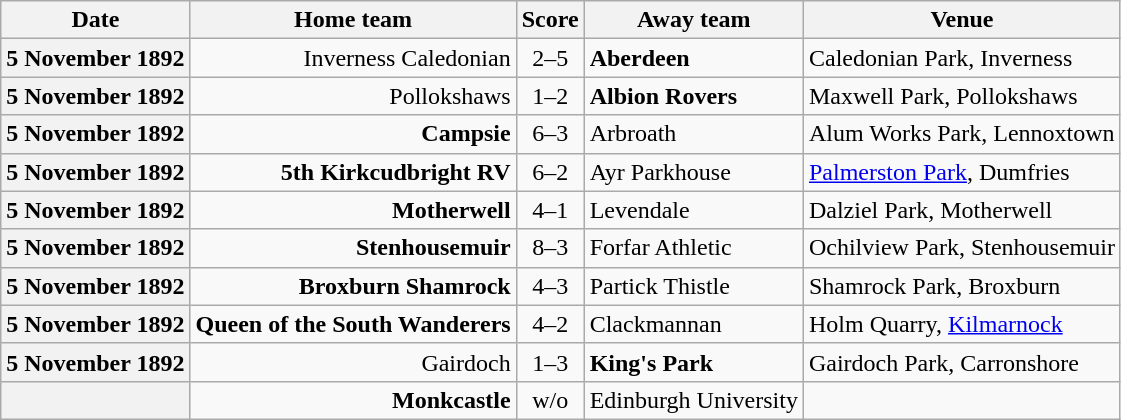<table class="wikitable football-result-list" style="max-width: 80em; text-align: center">
<tr>
<th scope="col">Date</th>
<th scope="col">Home team</th>
<th scope="col">Score</th>
<th scope="col">Away team</th>
<th scope="col">Venue</th>
</tr>
<tr>
<th scope="row">5 November 1892</th>
<td align=right>Inverness Caledonian</td>
<td>2–5</td>
<td align=left><strong>Aberdeen</strong></td>
<td align=left>Caledonian Park, Inverness</td>
</tr>
<tr>
<th scope="row">5 November 1892</th>
<td align=right>Pollokshaws</td>
<td>1–2</td>
<td align=left><strong>Albion Rovers</strong></td>
<td align=left>Maxwell Park, Pollokshaws</td>
</tr>
<tr>
<th scope="row">5 November 1892</th>
<td align=right><strong>Campsie</strong></td>
<td>6–3</td>
<td align=left>Arbroath</td>
<td align=left>Alum Works Park, Lennoxtown</td>
</tr>
<tr>
<th scope="row">5 November 1892</th>
<td align=right><strong>5th Kirkcudbright RV</strong></td>
<td>6–2</td>
<td align=left>Ayr Parkhouse</td>
<td align=left><a href='#'>Palmerston Park</a>, Dumfries</td>
</tr>
<tr>
<th scope="row">5 November 1892</th>
<td align=right><strong>Motherwell</strong></td>
<td>4–1</td>
<td align=left>Levendale</td>
<td align=left>Dalziel Park, Motherwell</td>
</tr>
<tr>
<th scope="row">5 November 1892</th>
<td align=right><strong>Stenhousemuir</strong></td>
<td>8–3</td>
<td align=left>Forfar Athletic</td>
<td align=left>Ochilview Park, Stenhousemuir</td>
</tr>
<tr>
<th scope="row">5 November 1892</th>
<td align=right><strong>Broxburn Shamrock</strong></td>
<td>4–3</td>
<td align=left>Partick Thistle</td>
<td align=left>Shamrock Park, Broxburn</td>
</tr>
<tr>
<th scope="row">5 November 1892</th>
<td align=right><strong>Queen of the South Wanderers</strong></td>
<td>4–2</td>
<td align=left>Clackmannan</td>
<td align=left>Holm Quarry, <a href='#'>Kilmarnock</a></td>
</tr>
<tr>
<th scope="row">5 November 1892</th>
<td align=right>Gairdoch</td>
<td>1–3</td>
<td align=left><strong>King's Park</strong></td>
<td align=left>Gairdoch Park, Carronshore</td>
</tr>
<tr>
<th scope="row"></th>
<td align=right><strong>Monkcastle</strong></td>
<td>w/o</td>
<td align=left>Edinburgh University</td>
<td></td>
</tr>
</table>
